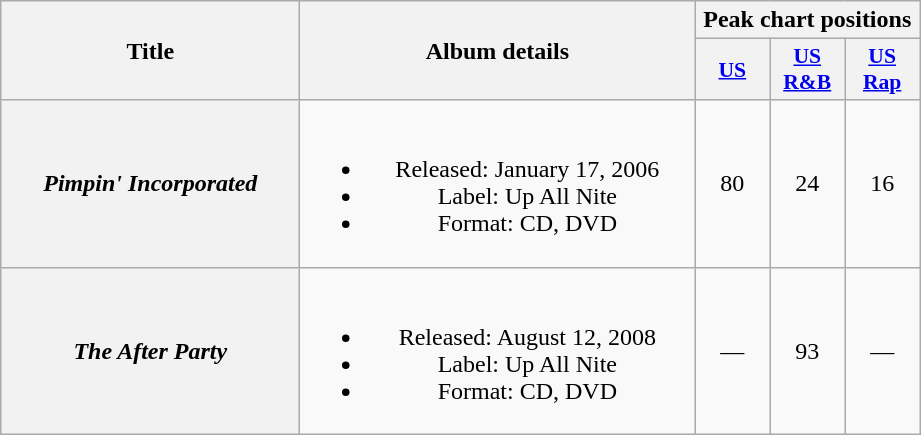<table class="wikitable plainrowheaders" style="text-align:center;">
<tr>
<th rowspan="2" scope="col" style="width:12em;">Title</th>
<th rowspan="2" scope="col" style="width:16em;">Album details</th>
<th colspan="3" scope="col">Peak chart positions</th>
</tr>
<tr>
<th scope="col" style="width:3em;font-size:90%;"><a href='#'>US</a></th>
<th scope="col" style="width:3em;font-size:90%;"><a href='#'>US R&B</a></th>
<th scope="col" style="width:3em;font-size:90%;"><a href='#'>US<br>Rap</a></th>
</tr>
<tr>
<th scope="row"><em>Pimpin' Incorporated</em></th>
<td><br><ul><li>Released: January 17, 2006</li><li>Label: Up All Nite</li><li>Format: CD, DVD</li></ul></td>
<td>80</td>
<td>24</td>
<td>16</td>
</tr>
<tr>
<th scope="row"><em>The After Party</em></th>
<td><br><ul><li>Released: August 12, 2008</li><li>Label: Up All Nite</li><li>Format: CD, DVD</li></ul></td>
<td>—</td>
<td>93</td>
<td>—</td>
</tr>
</table>
